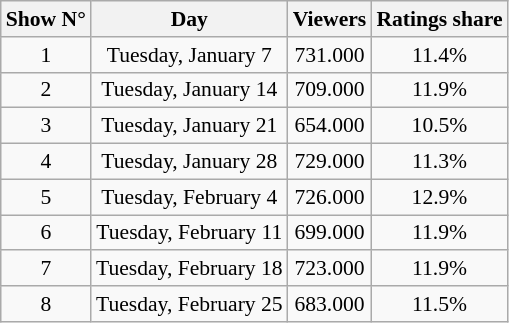<table class="wikitable sortable centre" style="text-align:center; font-size:90%">
<tr>
<th>Show N°</th>
<th>Day</th>
<th>Viewers</th>
<th>Ratings share</th>
</tr>
<tr>
<td>1</td>
<td>Tuesday, January 7</td>
<td>731.000</td>
<td>11.4%</td>
</tr>
<tr>
<td>2</td>
<td>Tuesday, January 14</td>
<td>709.000</td>
<td>11.9%</td>
</tr>
<tr>
<td>3</td>
<td>Tuesday, January 21</td>
<td>654.000</td>
<td>10.5%</td>
</tr>
<tr>
<td>4</td>
<td>Tuesday, January 28</td>
<td>729.000</td>
<td>11.3%</td>
</tr>
<tr>
<td>5</td>
<td>Tuesday, February 4</td>
<td>726.000</td>
<td>12.9%</td>
</tr>
<tr>
<td>6</td>
<td>Tuesday, February 11</td>
<td>699.000</td>
<td>11.9%</td>
</tr>
<tr>
<td>7</td>
<td>Tuesday, February 18</td>
<td>723.000</td>
<td>11.9%</td>
</tr>
<tr>
<td>8</td>
<td>Tuesday, February 25</td>
<td>683.000</td>
<td>11.5%</td>
</tr>
</table>
